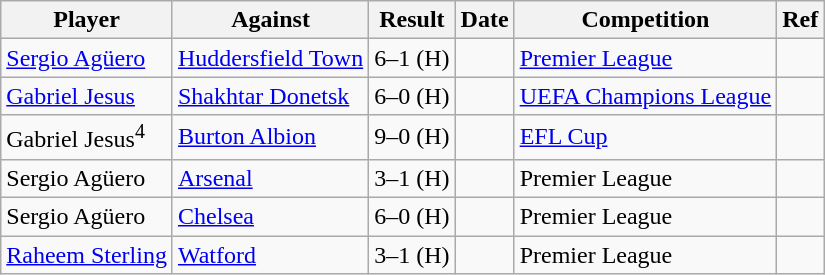<table class="wikitable">
<tr>
<th>Player</th>
<th>Against</th>
<th>Result</th>
<th>Date</th>
<th>Competition</th>
<th>Ref</th>
</tr>
<tr>
<td> <a href='#'>Sergio Agüero</a></td>
<td><a href='#'>Huddersfield Town</a></td>
<td>6–1 (H)</td>
<td></td>
<td><a href='#'>Premier League</a></td>
<td></td>
</tr>
<tr>
<td> <a href='#'>Gabriel Jesus</a></td>
<td> <a href='#'>Shakhtar Donetsk</a></td>
<td>6–0 (H)</td>
<td></td>
<td><a href='#'>UEFA Champions League</a></td>
<td></td>
</tr>
<tr>
<td> Gabriel Jesus<sup>4</sup></td>
<td><a href='#'>Burton Albion</a></td>
<td>9–0 (H)</td>
<td></td>
<td><a href='#'>EFL Cup</a></td>
<td></td>
</tr>
<tr>
<td> Sergio Agüero</td>
<td><a href='#'>Arsenal</a></td>
<td>3–1 (H)</td>
<td></td>
<td>Premier League</td>
<td></td>
</tr>
<tr>
<td> Sergio Agüero</td>
<td><a href='#'>Chelsea</a></td>
<td>6–0 (H)</td>
<td></td>
<td>Premier League</td>
<td></td>
</tr>
<tr>
<td> <a href='#'>Raheem Sterling</a></td>
<td><a href='#'>Watford</a></td>
<td>3–1 (H)</td>
<td></td>
<td>Premier League</td>
<td></td>
</tr>
</table>
